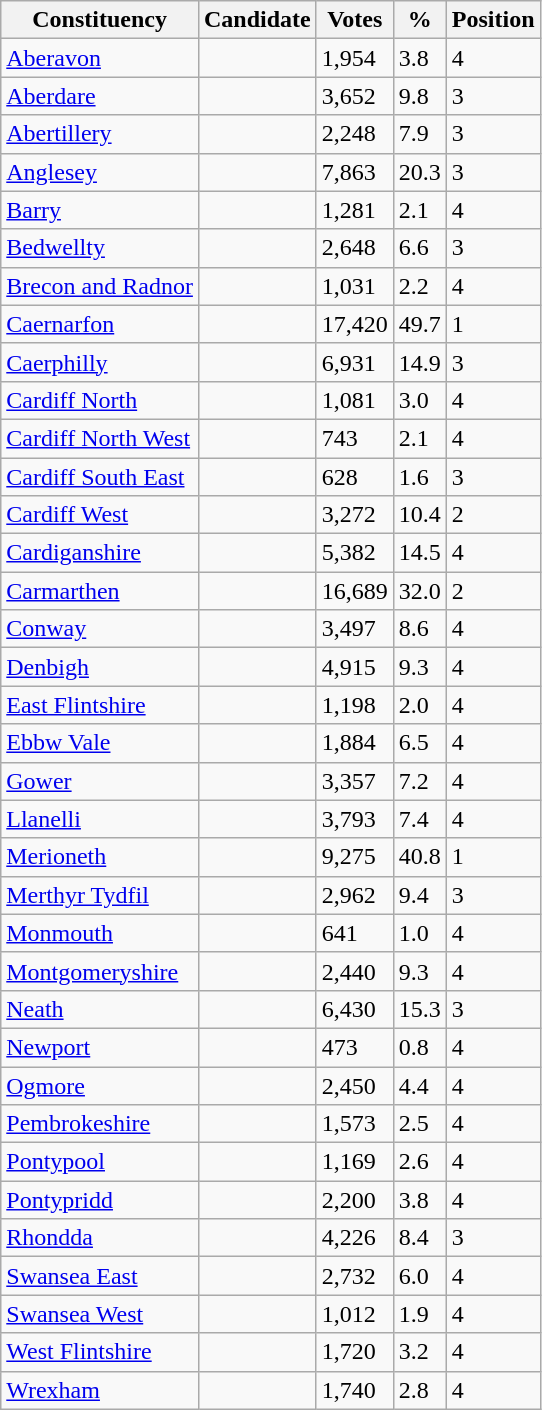<table class="wikitable sortable">
<tr>
<th>Constituency</th>
<th>Candidate</th>
<th>Votes</th>
<th>%</th>
<th>Position</th>
</tr>
<tr>
<td><a href='#'>Aberavon</a></td>
<td></td>
<td>1,954</td>
<td>3.8</td>
<td>4</td>
</tr>
<tr>
<td><a href='#'>Aberdare</a></td>
<td></td>
<td>3,652</td>
<td>9.8</td>
<td>3</td>
</tr>
<tr>
<td><a href='#'>Abertillery</a></td>
<td></td>
<td>2,248</td>
<td>7.9</td>
<td>3</td>
</tr>
<tr>
<td><a href='#'>Anglesey</a></td>
<td></td>
<td>7,863</td>
<td>20.3</td>
<td>3</td>
</tr>
<tr>
<td><a href='#'>Barry</a></td>
<td></td>
<td>1,281</td>
<td>2.1</td>
<td>4</td>
</tr>
<tr>
<td><a href='#'>Bedwellty</a></td>
<td></td>
<td>2,648</td>
<td>6.6</td>
<td>3</td>
</tr>
<tr>
<td><a href='#'>Brecon and Radnor</a></td>
<td></td>
<td>1,031</td>
<td>2.2</td>
<td>4</td>
</tr>
<tr>
<td><a href='#'>Caernarfon</a></td>
<td></td>
<td>17,420</td>
<td>49.7</td>
<td>1</td>
</tr>
<tr>
<td><a href='#'>Caerphilly</a></td>
<td></td>
<td>6,931</td>
<td>14.9</td>
<td>3</td>
</tr>
<tr>
<td><a href='#'>Cardiff North</a></td>
<td></td>
<td>1,081</td>
<td>3.0</td>
<td>4</td>
</tr>
<tr>
<td><a href='#'>Cardiff North West</a></td>
<td></td>
<td>743</td>
<td>2.1</td>
<td>4</td>
</tr>
<tr>
<td><a href='#'>Cardiff South East</a></td>
<td></td>
<td>628</td>
<td>1.6</td>
<td>3</td>
</tr>
<tr>
<td><a href='#'>Cardiff West</a></td>
<td></td>
<td>3,272</td>
<td>10.4</td>
<td>2</td>
</tr>
<tr>
<td><a href='#'>Cardiganshire</a></td>
<td></td>
<td>5,382</td>
<td>14.5</td>
<td>4</td>
</tr>
<tr>
<td><a href='#'>Carmarthen</a></td>
<td></td>
<td>16,689</td>
<td>32.0</td>
<td>2</td>
</tr>
<tr>
<td><a href='#'>Conway</a></td>
<td></td>
<td>3,497</td>
<td>8.6</td>
<td>4</td>
</tr>
<tr>
<td><a href='#'>Denbigh</a></td>
<td></td>
<td>4,915</td>
<td>9.3</td>
<td>4</td>
</tr>
<tr>
<td><a href='#'>East Flintshire</a></td>
<td></td>
<td>1,198</td>
<td>2.0</td>
<td>4</td>
</tr>
<tr>
<td><a href='#'>Ebbw Vale</a></td>
<td></td>
<td>1,884</td>
<td>6.5</td>
<td>4</td>
</tr>
<tr>
<td><a href='#'>Gower</a></td>
<td></td>
<td>3,357</td>
<td>7.2</td>
<td>4</td>
</tr>
<tr>
<td><a href='#'>Llanelli</a></td>
<td></td>
<td>3,793</td>
<td>7.4</td>
<td>4</td>
</tr>
<tr>
<td><a href='#'>Merioneth</a></td>
<td></td>
<td>9,275</td>
<td>40.8</td>
<td>1</td>
</tr>
<tr>
<td><a href='#'>Merthyr Tydfil</a></td>
<td></td>
<td>2,962</td>
<td>9.4</td>
<td>3</td>
</tr>
<tr>
<td><a href='#'>Monmouth</a></td>
<td></td>
<td>641</td>
<td>1.0</td>
<td>4</td>
</tr>
<tr>
<td><a href='#'>Montgomeryshire</a></td>
<td></td>
<td>2,440</td>
<td>9.3</td>
<td>4</td>
</tr>
<tr>
<td><a href='#'>Neath</a></td>
<td></td>
<td>6,430</td>
<td>15.3</td>
<td>3</td>
</tr>
<tr>
<td><a href='#'>Newport</a></td>
<td></td>
<td>473</td>
<td>0.8</td>
<td>4</td>
</tr>
<tr>
<td><a href='#'>Ogmore</a></td>
<td></td>
<td>2,450</td>
<td>4.4</td>
<td>4</td>
</tr>
<tr>
<td><a href='#'>Pembrokeshire</a></td>
<td></td>
<td>1,573</td>
<td>2.5</td>
<td>4</td>
</tr>
<tr>
<td><a href='#'>Pontypool</a></td>
<td></td>
<td>1,169</td>
<td>2.6</td>
<td>4</td>
</tr>
<tr>
<td><a href='#'>Pontypridd</a></td>
<td></td>
<td>2,200</td>
<td>3.8</td>
<td>4</td>
</tr>
<tr>
<td><a href='#'>Rhondda</a></td>
<td></td>
<td>4,226</td>
<td>8.4</td>
<td>3</td>
</tr>
<tr>
<td><a href='#'>Swansea East</a></td>
<td></td>
<td>2,732</td>
<td>6.0</td>
<td>4</td>
</tr>
<tr>
<td><a href='#'>Swansea West</a></td>
<td></td>
<td>1,012</td>
<td>1.9</td>
<td>4</td>
</tr>
<tr>
<td><a href='#'>West Flintshire</a></td>
<td></td>
<td>1,720</td>
<td>3.2</td>
<td>4</td>
</tr>
<tr>
<td><a href='#'>Wrexham</a></td>
<td></td>
<td>1,740</td>
<td>2.8</td>
<td>4</td>
</tr>
</table>
